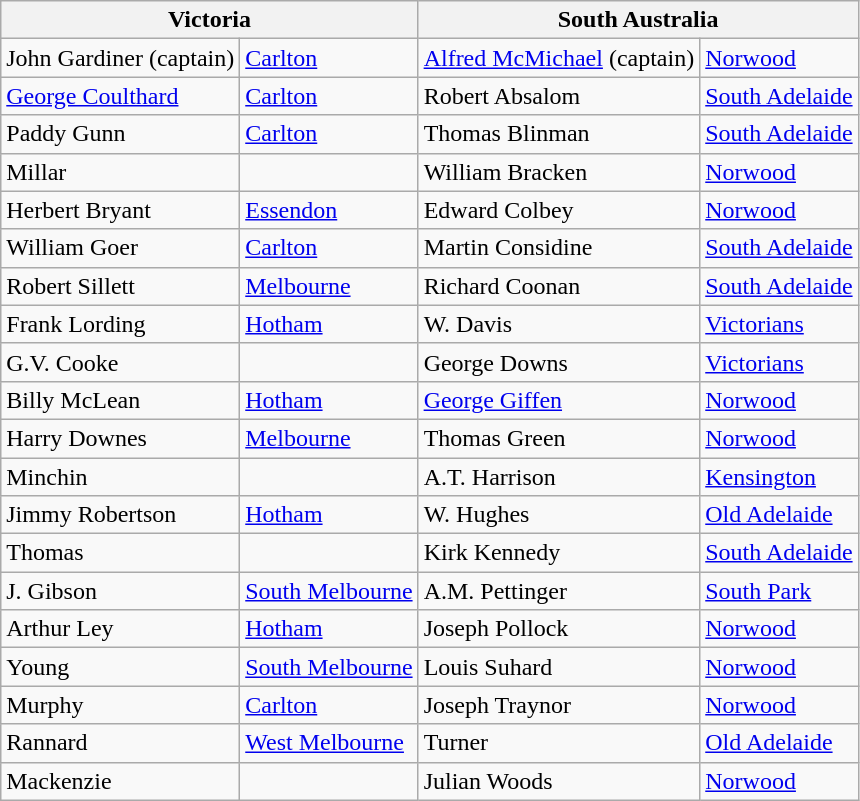<table class="wikitable">
<tr>
<th colspan="2">Victoria</th>
<th colspan="2">South Australia</th>
</tr>
<tr>
<td>John Gardiner (captain)</td>
<td><a href='#'>Carlton</a></td>
<td><a href='#'>Alfred McMichael</a> (captain)</td>
<td><a href='#'>Norwood</a></td>
</tr>
<tr>
<td><a href='#'>George Coulthard</a></td>
<td><a href='#'>Carlton</a></td>
<td>Robert Absalom</td>
<td><a href='#'>South Adelaide</a></td>
</tr>
<tr>
<td>Paddy Gunn</td>
<td><a href='#'>Carlton</a></td>
<td>Thomas Blinman</td>
<td><a href='#'>South Adelaide</a></td>
</tr>
<tr>
<td>Millar</td>
<td></td>
<td>William Bracken</td>
<td><a href='#'>Norwood</a></td>
</tr>
<tr>
<td>Herbert Bryant</td>
<td><a href='#'>Essendon</a></td>
<td>Edward Colbey</td>
<td><a href='#'>Norwood</a></td>
</tr>
<tr>
<td>William Goer</td>
<td><a href='#'>Carlton</a></td>
<td>Martin Considine</td>
<td><a href='#'>South Adelaide</a></td>
</tr>
<tr>
<td>Robert Sillett</td>
<td><a href='#'>Melbourne</a></td>
<td>Richard Coonan</td>
<td><a href='#'>South Adelaide</a></td>
</tr>
<tr>
<td>Frank Lording</td>
<td><a href='#'>Hotham</a></td>
<td>W. Davis</td>
<td><a href='#'>Victorians</a></td>
</tr>
<tr>
<td>G.V. Cooke</td>
<td></td>
<td>George Downs</td>
<td><a href='#'>Victorians</a></td>
</tr>
<tr>
<td>Billy McLean</td>
<td><a href='#'>Hotham</a></td>
<td><a href='#'>George Giffen</a></td>
<td><a href='#'>Norwood</a></td>
</tr>
<tr>
<td>Harry Downes</td>
<td><a href='#'>Melbourne</a></td>
<td>Thomas Green</td>
<td><a href='#'>Norwood</a></td>
</tr>
<tr>
<td>Minchin</td>
<td></td>
<td>A.T. Harrison</td>
<td><a href='#'>Kensington</a></td>
</tr>
<tr>
<td>Jimmy Robertson</td>
<td><a href='#'>Hotham</a></td>
<td>W. Hughes</td>
<td><a href='#'>Old Adelaide</a></td>
</tr>
<tr>
<td>Thomas</td>
<td></td>
<td>Kirk Kennedy</td>
<td><a href='#'>South Adelaide</a></td>
</tr>
<tr>
<td>J. Gibson</td>
<td><a href='#'>South Melbourne</a></td>
<td>A.M. Pettinger</td>
<td><a href='#'>South Park</a></td>
</tr>
<tr>
<td>Arthur Ley</td>
<td><a href='#'>Hotham</a></td>
<td>Joseph Pollock</td>
<td><a href='#'>Norwood</a></td>
</tr>
<tr>
<td>Young</td>
<td><a href='#'>South Melbourne</a></td>
<td>Louis Suhard</td>
<td><a href='#'>Norwood</a></td>
</tr>
<tr>
<td>Murphy</td>
<td><a href='#'>Carlton</a></td>
<td>Joseph Traynor</td>
<td><a href='#'>Norwood</a></td>
</tr>
<tr>
<td>Rannard</td>
<td><a href='#'>West Melbourne</a></td>
<td>Turner</td>
<td><a href='#'>Old Adelaide</a></td>
</tr>
<tr>
<td>Mackenzie</td>
<td></td>
<td>Julian Woods</td>
<td><a href='#'>Norwood</a></td>
</tr>
</table>
